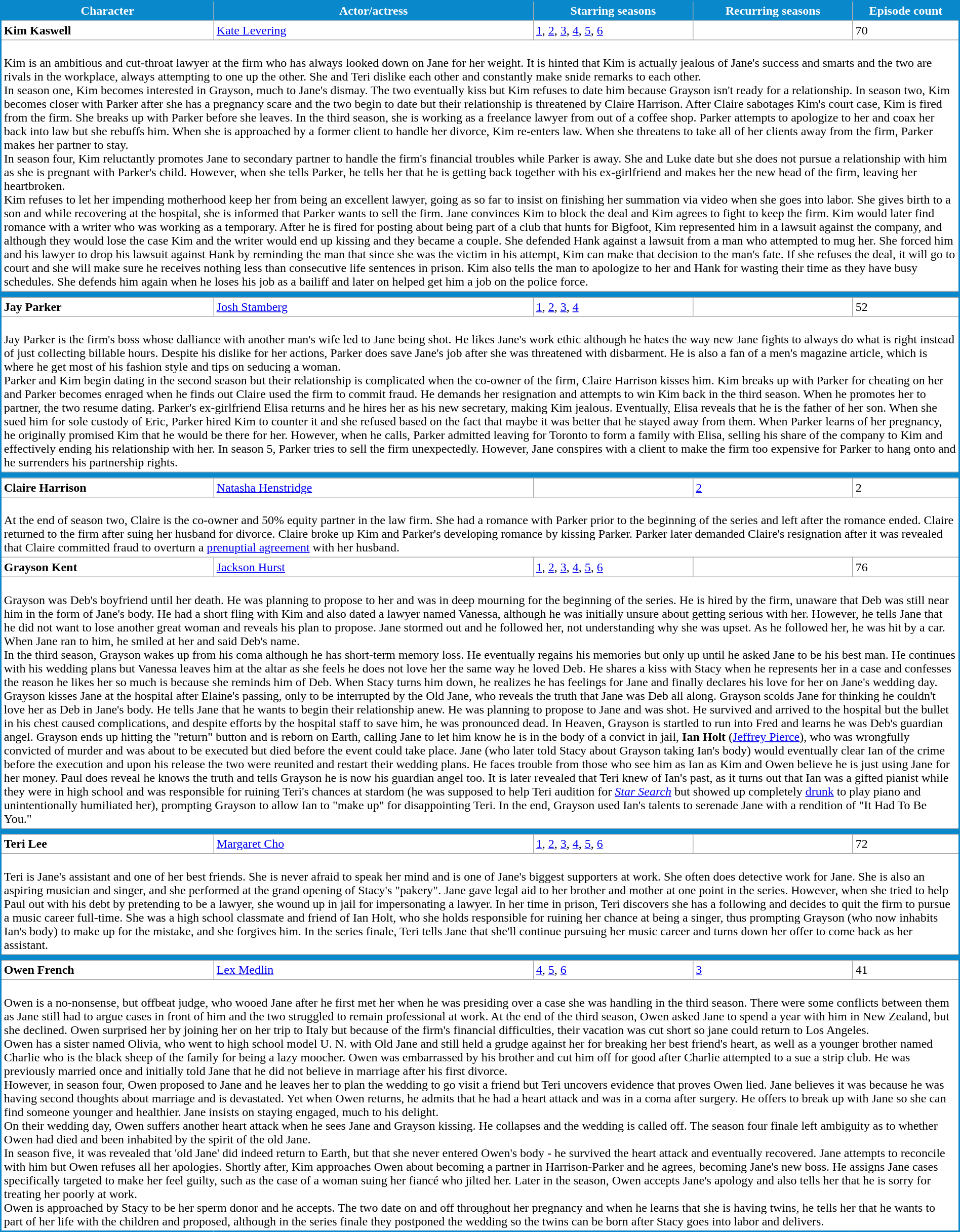<table class="wikitable sortable collapsible" style="width:100%; margin-right:auto; background: #FFFFFF; border:2px solid #0989cb;">
<tr style="color:white">
<th style="background-color:#0989cb; width:20%">Character</th>
<th style="background-color:#0989cb; width:30%">Actor/actress</th>
<th style="background-color:#0989cb; width:15%">Starring seasons</th>
<th style="background-color:#0989cb; width:15%">Recurring seasons</th>
<th style="background-color:#0989cb; width:10%">Episode count</th>
</tr>
<tr>
<td><strong>Kim Kaswell</strong></td>
<td><a href='#'>Kate Levering</a></td>
<td><a href='#'>1</a>, <a href='#'>2</a>, <a href='#'>3</a>, <a href='#'>4</a>, <a href='#'>5</a>, <a href='#'>6</a></td>
<td></td>
<td>70</td>
</tr>
<tr>
<td colspan="6"><br>Kim is an ambitious and cut-throat lawyer at the firm who has always looked down on Jane for her weight. It is hinted that Kim is actually jealous of Jane's success and smarts and the two are rivals in the workplace, always attempting to one up the other. She and Teri dislike each other and constantly make snide remarks to each other.<br>In season one, Kim becomes interested in Grayson, much to Jane's dismay. The two eventually kiss but Kim refuses to date him because Grayson isn't ready for a relationship. In season two, Kim becomes closer with Parker after she has a pregnancy scare and the two begin to date but their relationship is threatened by Claire Harrison. After Claire sabotages Kim's court case, Kim is fired from the firm. She breaks up with Parker before she leaves. In the third season, she is working as a freelance lawyer from out of a coffee shop. Parker attempts to apologize to her and coax her back into law but she rebuffs him. When she is approached by a former client to handle her divorce, Kim re-enters law. When she threatens to take all of her clients away from the firm, Parker makes her partner to stay.<br>In season four, Kim reluctantly promotes Jane to secondary partner to handle the firm's financial troubles while Parker is away. She and Luke date but she does not pursue a relationship with him as she is pregnant with Parker's child. However, when she tells Parker, he tells her that he is getting back together with his ex-girlfriend and makes her the new head of the firm, leaving her heartbroken.<br>Kim refuses to let her impending motherhood keep her from being an excellent lawyer, going as so far to insist on finishing her summation via video when she goes into labor. She gives birth to a son and while recovering at the hospital, she is informed that Parker wants to sell the firm. Jane convinces Kim to block the deal and Kim agrees to fight to keep the firm. Kim would later find romance with a writer who was working as a temporary. After he is fired for posting about being part of a club that hunts for Bigfoot, Kim represented him in a lawsuit against the company, and although they would lose the case Kim and the writer would end up kissing and they became a couple. She defended Hank against a lawsuit from a man who attempted to mug her. She forced him and his lawyer to drop his lawsuit against Hank by reminding the man that since she was the victim in his attempt, Kim can make that decision to the man's fate. If she refuses the deal, it will go to court and she will make sure he receives nothing less than consecutive life sentences in prison. Kim also tells the man to apologize to her and Hank for wasting their time as they have busy schedules. She defends him again when he loses his job as a bailiff and later on helped get him a job on the police force.</td>
</tr>
<tr>
<td colspan="6" bgcolor="#0989cb"></td>
</tr>
<tr>
<td><strong>Jay Parker</strong></td>
<td><a href='#'>Josh Stamberg</a></td>
<td><a href='#'>1</a>, <a href='#'>2</a>, <a href='#'>3</a>, <a href='#'>4</a></td>
<td></td>
<td>52</td>
</tr>
<tr>
<td colspan="6"><br>
Jay Parker is the firm's boss whose dalliance with another man's wife led to Jane being shot. He likes Jane's work ethic although he hates the way new Jane fights to always do what is right instead of just collecting billable hours. Despite his dislike for her actions, Parker does save Jane's job after she was threatened with disbarment. He is also a fan of a men's magazine article, which is where he get most of his fashion style and tips on seducing a woman.<br>Parker and Kim begin dating in the second season but their relationship is complicated when the co-owner of the firm, Claire Harrison kisses him. Kim breaks up with Parker for cheating on her and Parker becomes enraged when he finds out Claire used the firm to commit fraud. He demands her resignation and attempts to win Kim back in the third season. When he promotes her to partner, the two resume dating. Parker's ex-girlfriend Elisa returns and he hires her as his new secretary, making Kim jealous. Eventually, Elisa reveals that he is the father of her son. When she sued him for sole custody of Eric, Parker hired Kim to counter it and she refused based on the fact that maybe it was better that he stayed away from them. When Parker learns of her pregnancy, he originally promised Kim that he would be there for her. However, when he calls, Parker admitted leaving for Toronto to form a family with Elisa, selling his share of the company to Kim and effectively ending his relationship with her. In season 5, Parker tries to sell the firm unexpectedly. However, Jane conspires with a client to make the firm too expensive for Parker to hang onto and he surrenders his partnership rights.</td>
</tr>
<tr>
<td colspan="6" bgcolor="#0989cb"></td>
</tr>
<tr>
<td><strong>Claire Harrison</strong></td>
<td><a href='#'>Natasha Henstridge</a></td>
<td></td>
<td><a href='#'>2</a></td>
<td>2</td>
</tr>
<tr>
<td colspan="6"><br>
At the end of season two, Claire is the co-owner and 50% equity partner in the law firm. She had a romance with Parker prior to the beginning of the series and left after the romance ended. Claire returned to the firm after suing her husband for divorce. Claire broke up Kim and Parker's developing romance by kissing Parker. Parker later demanded Claire's resignation after it was revealed that Claire committed fraud to overturn a <a href='#'>prenuptial agreement</a> with her husband.</td>
</tr>
<tr>
<td><strong>Grayson Kent</strong></td>
<td><a href='#'>Jackson Hurst</a></td>
<td><a href='#'>1</a>, <a href='#'>2</a>, <a href='#'>3</a>, <a href='#'>4</a>, <a href='#'>5</a>, <a href='#'>6</a></td>
<td></td>
<td>76</td>
</tr>
<tr>
<td colspan="6"><br>Grayson was Deb's boyfriend until her death. He was planning to propose to her and was in deep mourning for the beginning of the series. He is hired by the firm, unaware that Deb was still near him in the form of Jane's body. He had a short fling with Kim and also dated a lawyer named Vanessa, although he was initially unsure about getting serious with her. However, he tells Jane that he did not want to lose another great woman and reveals his plan to propose. Jane stormed out and he followed her, not understanding why she was upset. As he followed her, he was hit by a car. When Jane ran to him, he smiled at her and said Deb's name.<br>In the third season, Grayson wakes up from his coma although he has short-term memory loss. He eventually regains his memories but only up until he asked Jane to be his best man. He continues with his wedding plans but Vanessa leaves him at the altar as she feels he does not love her the same way he loved Deb. He shares a kiss with Stacy when he represents her in a case and confesses the reason he likes her so much is because she reminds him of Deb. When Stacy turns him down, he realizes he has feelings for Jane and finally declares his love for her on Jane's wedding day.<br>Grayson kisses Jane at the hospital after Elaine's passing, only to be interrupted by the Old Jane, who reveals the truth that Jane was Deb all along. Grayson scolds Jane for thinking he couldn't love her as Deb in Jane's body. He tells Jane that he wants to begin their relationship anew. He was planning to propose to Jane and was shot. He survived and arrived to the hospital but the bullet in his chest caused complications, and despite efforts by the hospital staff to save him, he was pronounced dead. In Heaven, Grayson is startled to run into Fred and learns he was Deb's guardian angel. Grayson ends up hitting the "return" button and is reborn on Earth, calling Jane to let him know he is in the body of a convict in jail, <strong>Ian Holt</strong> (<a href='#'>Jeffrey Pierce</a>), who was wrongfully convicted of murder and was about to be executed but died before the event could take place. Jane (who later told Stacy about Grayson taking Ian's body) would eventually clear Ian of the crime before the execution and upon his release the two were reunited and restart their wedding plans. He faces trouble from those who see him as Ian as Kim and Owen believe he is just using Jane for her money. Paul does reveal he knows the truth and tells Grayson he is now his guardian angel too. It is later revealed that Teri knew of Ian's past, as it turns out that Ian was a gifted pianist while they were in high school and was responsible for ruining Teri's chances at stardom (he was supposed to help Teri audition for <em><a href='#'>Star Search</a></em> but showed up completely <a href='#'>drunk</a> to play piano and unintentionally humiliated her), prompting Grayson to allow Ian to "make up" for disappointing Teri. In the end, Grayson used Ian's talents to serenade Jane with a rendition of "It Had To Be You."</td>
</tr>
<tr>
<td colspan="6" bgcolor="#0989cb"></td>
</tr>
<tr>
<td><strong>Teri Lee</strong></td>
<td><a href='#'>Margaret Cho</a></td>
<td><a href='#'>1</a>, <a href='#'>2</a>, <a href='#'>3</a>, <a href='#'>4</a>, <a href='#'>5</a>, <a href='#'>6</a></td>
<td></td>
<td>72</td>
</tr>
<tr>
<td colspan="6"><br>
Teri is Jane's assistant and one of her best friends. She is never afraid to speak her mind and is one of Jane's biggest supporters at work. She often does detective work for Jane. She is also an aspiring musician and singer, and she performed at the grand opening of Stacy's "pakery". Jane gave legal aid to her brother and mother at one point in the series. However, when she tried to help Paul out with his debt by pretending to be a lawyer, she wound up in jail for impersonating a lawyer. In her time in prison, Teri discovers she has a following and decides to quit the firm to pursue a music career full-time. She was a high school classmate  and friend of Ian Holt, who she holds responsible for ruining her chance at being a singer, thus prompting Grayson (who now inhabits Ian's body) to make up for the mistake, and she forgives him. In the series finale, Teri tells Jane that she'll continue pursuing her music career and turns down her offer to come back as her assistant.</td>
</tr>
<tr>
<td colspan="6" bgcolor="#0989cb"></td>
</tr>
<tr>
<td><strong>Owen French</strong></td>
<td><a href='#'>Lex Medlin</a></td>
<td><a href='#'>4</a>, <a href='#'>5</a>, <a href='#'>6</a></td>
<td><a href='#'>3</a></td>
<td>41</td>
</tr>
<tr>
<td colspan="6"><br>Owen is a no-nonsense, but offbeat judge, who wooed Jane after he first met her when he was presiding over a case she was handling in the third season. There were some conflicts between them as Jane still had to argue cases in front of him and the two struggled to remain professional at work. At the end of the third season, Owen asked Jane to spend a year with him in New Zealand, but she declined. Owen surprised her by joining her on her trip to Italy but because of the firm's financial difficulties, their vacation was cut short so jane could return to Los Angeles.<br>Owen has a sister named Olivia, who went to high school  model U. N. with Old Jane and still held a grudge against her for breaking her best friend's heart, as well as a younger brother named Charlie who is the black sheep of the family for being a lazy moocher. Owen was embarrassed by his brother and cut him off for good   after Charlie attempted to a sue a strip club. He was previously married once and initially told Jane that he did not believe in marriage after his first divorce.<br>However, in season four, Owen proposed to Jane and he leaves her to plan the wedding to go visit a friend but Teri uncovers evidence that proves Owen lied. Jane believes it was because he was having second thoughts about marriage and is devastated. Yet when Owen returns, he admits that he had a heart attack and was in a coma after surgery. He offers to break up with Jane so she can find someone younger and healthier. Jane insists on staying engaged, much to his delight.<br>On their wedding day, Owen suffers another heart attack when he sees Jane and Grayson kissing. He collapses and the wedding is called off. The season four finale left ambiguity as to whether Owen had died and been inhabited by the spirit of the old Jane.<br>In season five, it was revealed that 'old Jane' did indeed return to Earth, but that she never entered Owen's body - he survived the heart attack and eventually recovered. Jane attempts to reconcile with him but Owen refuses all her apologies. Shortly after, Kim approaches Owen about becoming a partner in Harrison-Parker and he agrees, becoming Jane's new boss. He assigns Jane cases specifically targeted to make her feel guilty, such as the case of a woman suing her fiancé who jilted her. Later in the season, Owen accepts Jane's apology and also tells her that he is sorry for treating her poorly at work.<br>Owen is approached by Stacy to be her sperm donor and he accepts. The two date on and off throughout her pregnancy and when he learns that she is having twins, he tells her that he wants to part of her life with the children and proposed, although in the series finale they postponed the wedding so the twins can be born after Stacy goes into labor and delivers.</td>
</tr>
</table>
